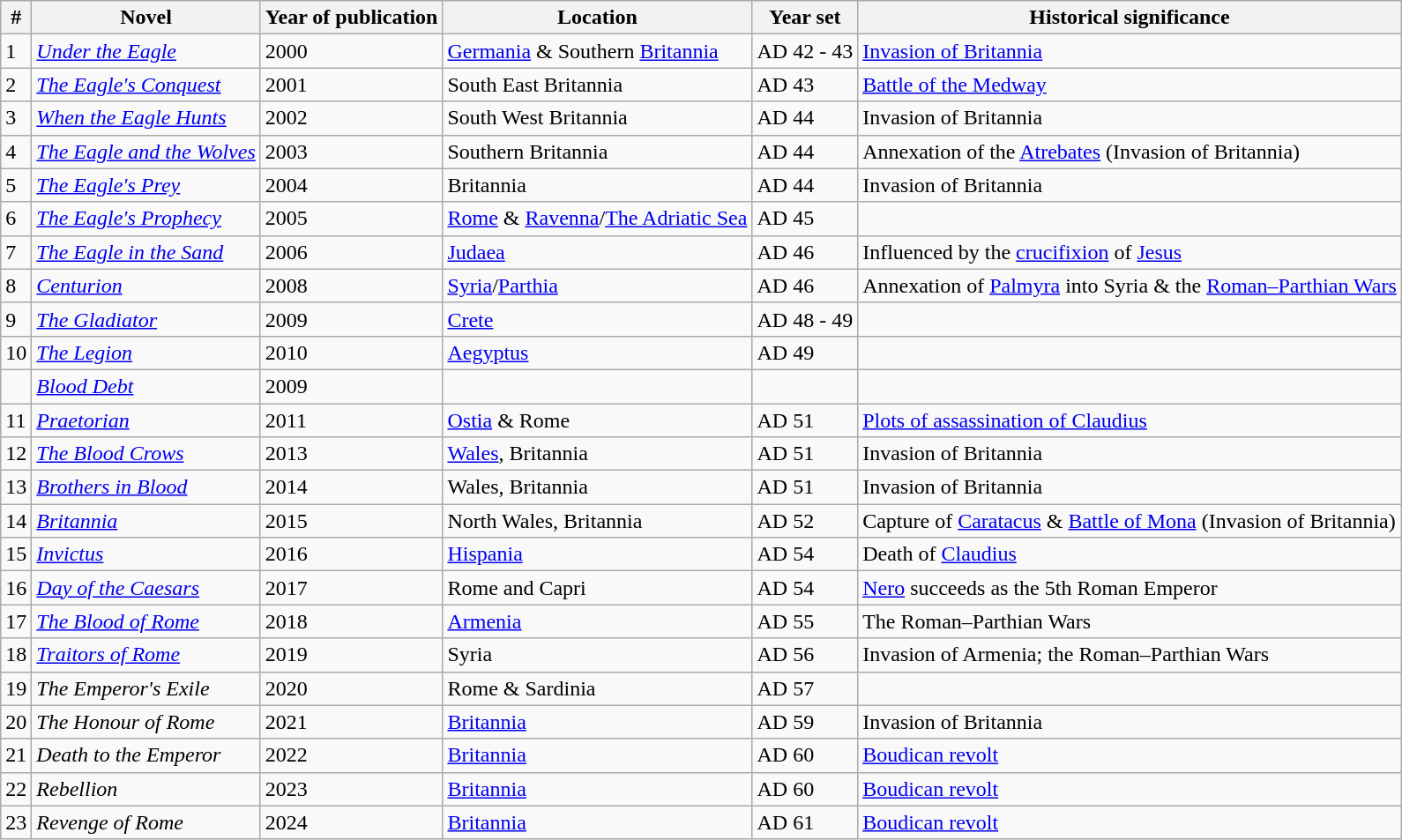<table class="wikitable mw-collapsible">
<tr>
<th>#</th>
<th>Novel</th>
<th>Year of publication</th>
<th>Location</th>
<th>Year set</th>
<th>Historical significance</th>
</tr>
<tr>
<td>1</td>
<td><em><a href='#'>Under the Eagle</a></em></td>
<td>2000</td>
<td><a href='#'>Germania</a> & Southern <a href='#'>Britannia</a></td>
<td>AD 42 - 43</td>
<td><a href='#'>Invasion of Britannia</a></td>
</tr>
<tr>
<td>2</td>
<td><em><a href='#'>The Eagle's Conquest</a></em></td>
<td>2001</td>
<td>South East Britannia</td>
<td>AD 43</td>
<td><a href='#'>Battle of the Medway</a></td>
</tr>
<tr>
<td>3</td>
<td><em><a href='#'>When the Eagle Hunts</a></em></td>
<td>2002</td>
<td>South West Britannia</td>
<td>AD 44</td>
<td>Invasion of Britannia</td>
</tr>
<tr>
<td>4</td>
<td><em><a href='#'>The Eagle and the Wolves</a></em></td>
<td>2003</td>
<td>Southern Britannia</td>
<td>AD 44</td>
<td>Annexation of the <a href='#'>Atrebates</a> (Invasion of Britannia)</td>
</tr>
<tr>
<td>5</td>
<td><em><a href='#'>The Eagle's Prey</a></em></td>
<td>2004</td>
<td>Britannia</td>
<td>AD 44</td>
<td>Invasion of Britannia</td>
</tr>
<tr>
<td>6</td>
<td><em><a href='#'>The Eagle's Prophecy</a></em></td>
<td>2005</td>
<td><a href='#'>Rome</a> & <a href='#'>Ravenna</a>/<a href='#'>The Adriatic Sea</a></td>
<td>AD 45</td>
<td></td>
</tr>
<tr>
<td>7</td>
<td><em><a href='#'>The Eagle in the Sand</a></em></td>
<td>2006</td>
<td><a href='#'>Judaea</a></td>
<td>AD 46</td>
<td>Influenced by the <a href='#'>crucifixion</a> of <a href='#'>Jesus</a></td>
</tr>
<tr>
<td>8</td>
<td><em><a href='#'>Centurion</a></em></td>
<td>2008</td>
<td><a href='#'>Syria</a>/<a href='#'>Parthia</a></td>
<td>AD 46</td>
<td>Annexation of <a href='#'>Palmyra</a> into Syria & the <a href='#'>Roman–Parthian Wars</a></td>
</tr>
<tr>
<td>9</td>
<td><em><a href='#'>The Gladiator</a></em></td>
<td>2009</td>
<td><a href='#'>Crete</a></td>
<td>AD 48 - 49</td>
<td></td>
</tr>
<tr>
<td>10</td>
<td><em><a href='#'>The Legion</a></em></td>
<td>2010</td>
<td><a href='#'>Aegyptus</a></td>
<td>AD 49</td>
<td></td>
</tr>
<tr>
<td></td>
<td><em><a href='#'>Blood Debt</a></em></td>
<td>2009</td>
<td></td>
<td></td>
<td></td>
</tr>
<tr>
<td>11</td>
<td><em><a href='#'>Praetorian</a></em></td>
<td>2011</td>
<td><a href='#'>Ostia</a> & Rome</td>
<td>AD 51</td>
<td><a href='#'>Plots of assassination of Claudius</a></td>
</tr>
<tr>
<td>12</td>
<td><em><a href='#'>The Blood Crows</a></em></td>
<td>2013</td>
<td><a href='#'>Wales</a>, Britannia</td>
<td>AD 51</td>
<td>Invasion of Britannia</td>
</tr>
<tr>
<td>13</td>
<td><em><a href='#'>Brothers in Blood</a></em></td>
<td>2014</td>
<td>Wales, Britannia</td>
<td>AD 51</td>
<td>Invasion of Britannia</td>
</tr>
<tr>
<td>14</td>
<td><em><a href='#'>Britannia</a></em></td>
<td>2015</td>
<td>North Wales, Britannia</td>
<td>AD 52</td>
<td>Capture of <a href='#'>Caratacus</a> & <a href='#'>Battle of Mona</a> (Invasion of Britannia)</td>
</tr>
<tr>
<td>15</td>
<td><em><a href='#'>Invictus</a></em></td>
<td>2016</td>
<td><a href='#'>Hispania</a></td>
<td>AD 54</td>
<td>Death of <a href='#'>Claudius</a></td>
</tr>
<tr>
<td>16</td>
<td><em><a href='#'>Day of the Caesars</a></em></td>
<td>2017</td>
<td>Rome and Capri</td>
<td>AD 54</td>
<td><a href='#'>Nero</a> succeeds as the 5th Roman Emperor</td>
</tr>
<tr>
<td>17</td>
<td><em><a href='#'>The Blood of Rome</a></em></td>
<td>2018</td>
<td><a href='#'>Armenia</a></td>
<td>AD 55</td>
<td>The Roman–Parthian Wars</td>
</tr>
<tr>
<td>18</td>
<td><em><a href='#'>Traitors of Rome</a></em></td>
<td>2019</td>
<td>Syria</td>
<td>AD 56</td>
<td>Invasion of Armenia; the Roman–Parthian Wars</td>
</tr>
<tr>
<td>19</td>
<td><em>The Emperor's Exile</em></td>
<td>2020</td>
<td>Rome & Sardinia</td>
<td>AD 57</td>
<td></td>
</tr>
<tr>
<td>20</td>
<td><em>The Honour of Rome</em></td>
<td>2021</td>
<td><a href='#'>Britannia</a></td>
<td>AD 59</td>
<td>Invasion of Britannia</td>
</tr>
<tr>
<td>21</td>
<td><em>Death to the Emperor</em></td>
<td>2022</td>
<td><a href='#'>Britannia</a></td>
<td>AD 60</td>
<td><a href='#'>Boudican revolt</a></td>
</tr>
<tr>
<td>22</td>
<td><em>Rebellion</em></td>
<td>2023</td>
<td><a href='#'>Britannia</a></td>
<td>AD 60</td>
<td><a href='#'>Boudican revolt</a></td>
</tr>
<tr>
<td>23</td>
<td><em>Revenge of Rome</em></td>
<td>2024</td>
<td><a href='#'>Britannia</a></td>
<td>AD 61</td>
<td><a href='#'>Boudican revolt</a></td>
</tr>
</table>
